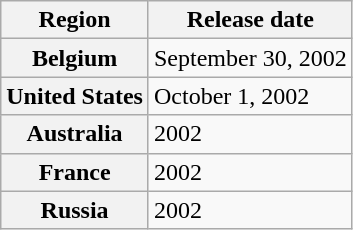<table class="wikitable plainrowheaders">
<tr>
<th scope="col">Region</th>
<th scope="col">Release date</th>
</tr>
<tr>
<th scope="row">Belgium</th>
<td>September 30, 2002</td>
</tr>
<tr>
<th scope="row">United States</th>
<td>October 1, 2002</td>
</tr>
<tr>
<th scope="row">Australia</th>
<td>2002</td>
</tr>
<tr>
<th scope="row">France</th>
<td>2002</td>
</tr>
<tr>
<th scope="row">Russia</th>
<td>2002</td>
</tr>
</table>
